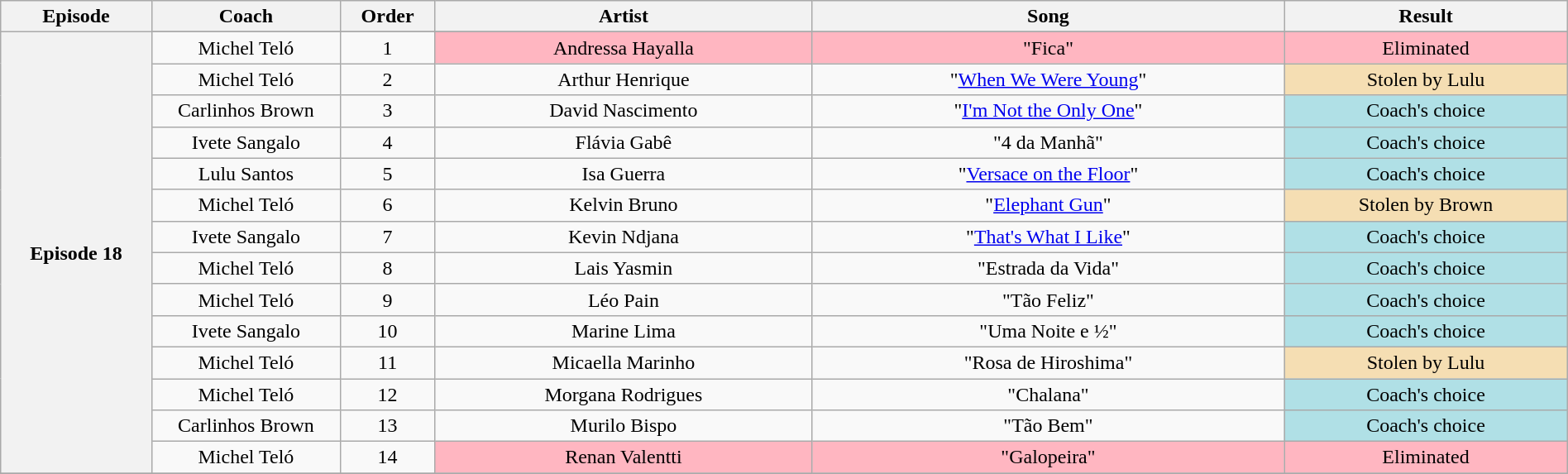<table class="wikitable" style="text-align:center; width:100%;">
<tr>
<th scope="col" width="08%">Episode</th>
<th scope="col" width="10%">Coach</th>
<th scope="col" width="05%">Order</th>
<th scope="col" width="20%">Artist</th>
<th scope="col" width="25%">Song</th>
<th scope="col" width="15%">Result</th>
</tr>
<tr>
<th scope="col" rowspan=15>Episode 18<br></th>
</tr>
<tr>
<td>Michel Teló</td>
<td>1</td>
<td bgcolor=FFB6C1>Andressa Hayalla</td>
<td bgcolor=FFB6C1>"Fica"</td>
<td bgcolor=FFB6C1>Eliminated</td>
</tr>
<tr>
<td>Michel Teló</td>
<td>2</td>
<td>Arthur Henrique</td>
<td>"<a href='#'>When We Were Young</a>"</td>
<td bgcolor=F5DEB3>Stolen by Lulu</td>
</tr>
<tr>
<td>Carlinhos Brown</td>
<td>3</td>
<td>David Nascimento</td>
<td>"<a href='#'>I'm Not the Only One</a>"</td>
<td bgcolor=B0E0E6>Coach's choice</td>
</tr>
<tr>
<td>Ivete Sangalo</td>
<td>4</td>
<td>Flávia Gabê</td>
<td>"4 da Manhã"</td>
<td bgcolor=B0E0E6>Coach's choice</td>
</tr>
<tr>
<td>Lulu Santos</td>
<td>5</td>
<td>Isa Guerra</td>
<td>"<a href='#'>Versace on the Floor</a>"</td>
<td bgcolor=B0E0E6>Coach's choice</td>
</tr>
<tr>
<td>Michel Teló</td>
<td>6</td>
<td>Kelvin Bruno</td>
<td>"<a href='#'>Elephant Gun</a>"</td>
<td bgcolor=F5DEB3>Stolen by Brown</td>
</tr>
<tr>
<td>Ivete Sangalo</td>
<td>7</td>
<td>Kevin Ndjana</td>
<td>"<a href='#'>That's What I Like</a>"</td>
<td bgcolor=B0E0E6>Coach's choice</td>
</tr>
<tr>
<td>Michel Teló</td>
<td>8</td>
<td>Lais Yasmin</td>
<td>"Estrada da Vida"</td>
<td bgcolor=B0E0E6>Coach's choice</td>
</tr>
<tr>
<td>Michel Teló</td>
<td>9</td>
<td>Léo Pain</td>
<td>"Tão Feliz"</td>
<td bgcolor=B0E0E6>Coach's choice</td>
</tr>
<tr>
<td>Ivete Sangalo</td>
<td>10</td>
<td>Marine Lima</td>
<td>"Uma Noite e ½"</td>
<td bgcolor=B0E0E6>Coach's choice</td>
</tr>
<tr>
<td>Michel Teló</td>
<td>11</td>
<td>Micaella Marinho</td>
<td>"Rosa de Hiroshima"</td>
<td bgcolor=F5DEB3>Stolen by Lulu</td>
</tr>
<tr>
<td>Michel Teló</td>
<td>12</td>
<td>Morgana Rodrigues</td>
<td>"Chalana"</td>
<td bgcolor=B0E0E6>Coach's choice</td>
</tr>
<tr>
<td>Carlinhos Brown</td>
<td>13</td>
<td>Murilo Bispo</td>
<td>"Tão Bem"</td>
<td bgcolor=B0E0E6>Coach's choice</td>
</tr>
<tr>
<td>Michel Teló</td>
<td>14</td>
<td bgcolor=FFB6C1>Renan Valentti</td>
<td bgcolor=FFB6C1>"Galopeira"</td>
<td bgcolor=FFB6C1>Eliminated</td>
</tr>
<tr>
</tr>
</table>
